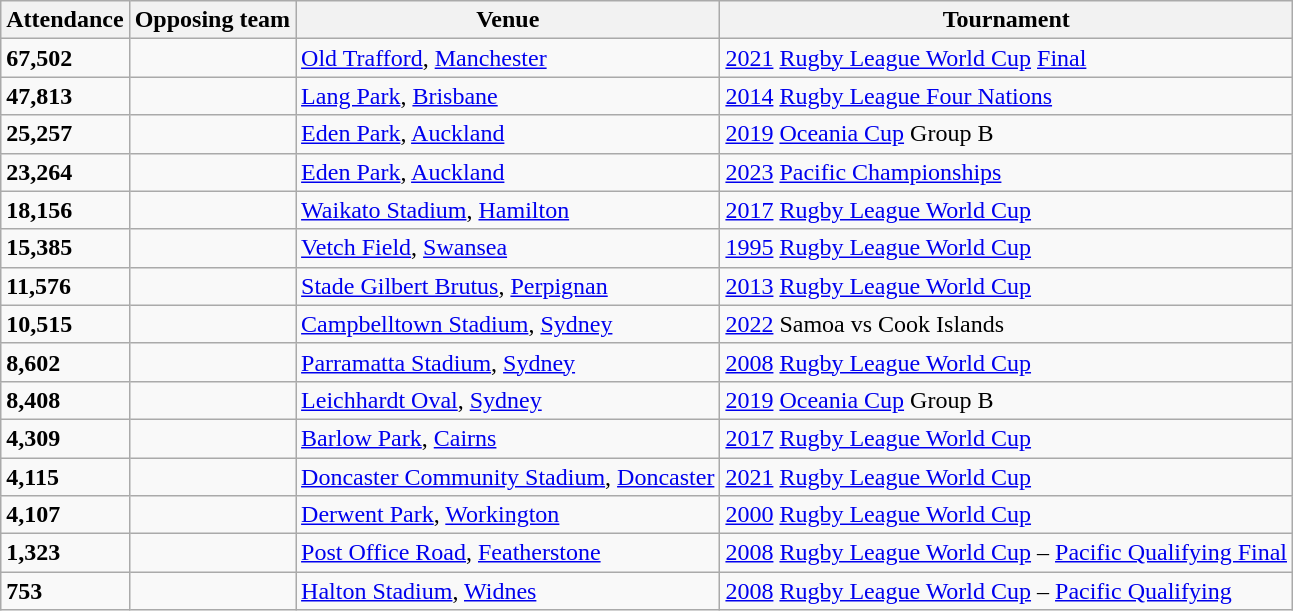<table class="wikitable">
<tr>
<th>Attendance</th>
<th>Opposing team</th>
<th>Venue</th>
<th>Tournament</th>
</tr>
<tr>
<td><strong>67,502</strong></td>
<td></td>
<td><a href='#'>Old Trafford</a>, <a href='#'>Manchester</a></td>
<td><a href='#'>2021</a> <a href='#'>Rugby League World Cup</a> <a href='#'>Final</a></td>
</tr>
<tr>
<td><strong>47,813</strong></td>
<td></td>
<td><a href='#'>Lang Park</a>, <a href='#'>Brisbane</a></td>
<td><a href='#'>2014</a> <a href='#'>Rugby League Four Nations</a></td>
</tr>
<tr>
<td><strong>25,257</strong></td>
<td></td>
<td><a href='#'>Eden Park</a>, <a href='#'>Auckland</a></td>
<td><a href='#'>2019</a> <a href='#'>Oceania Cup</a> Group B</td>
</tr>
<tr>
<td><strong>23,264</strong></td>
<td></td>
<td><a href='#'>Eden Park</a>, <a href='#'>Auckland</a></td>
<td><a href='#'>2023</a> <a href='#'>Pacific Championships</a></td>
</tr>
<tr>
<td><strong>18,156</strong></td>
<td></td>
<td><a href='#'>Waikato Stadium</a>, <a href='#'>Hamilton</a></td>
<td><a href='#'>2017</a> <a href='#'>Rugby League World Cup</a></td>
</tr>
<tr>
<td><strong>15,385</strong></td>
<td></td>
<td><a href='#'>Vetch Field</a>, <a href='#'>Swansea</a></td>
<td><a href='#'>1995</a> <a href='#'>Rugby League World Cup</a></td>
</tr>
<tr>
<td><strong>11,576</strong></td>
<td></td>
<td><a href='#'>Stade Gilbert Brutus</a>, <a href='#'>Perpignan</a></td>
<td><a href='#'>2013</a> <a href='#'>Rugby League World Cup</a></td>
</tr>
<tr>
<td><strong>10,515</strong></td>
<td></td>
<td><a href='#'>Campbelltown Stadium</a>, <a href='#'>Sydney</a></td>
<td><a href='#'>2022</a> Samoa vs Cook Islands</td>
</tr>
<tr>
<td><strong>8,602</strong></td>
<td></td>
<td><a href='#'>Parramatta Stadium</a>, <a href='#'>Sydney</a></td>
<td><a href='#'>2008</a> <a href='#'>Rugby League World Cup</a></td>
</tr>
<tr>
<td><strong>8,408</strong></td>
<td></td>
<td><a href='#'>Leichhardt Oval</a>, <a href='#'>Sydney</a></td>
<td><a href='#'>2019</a> <a href='#'>Oceania Cup</a> Group B</td>
</tr>
<tr>
<td><strong>4,309</strong></td>
<td></td>
<td><a href='#'>Barlow Park</a>, <a href='#'>Cairns</a></td>
<td><a href='#'>2017</a> <a href='#'>Rugby League World Cup</a></td>
</tr>
<tr>
<td><strong>4,115</strong></td>
<td></td>
<td><a href='#'>Doncaster Community Stadium</a>, <a href='#'>Doncaster</a></td>
<td><a href='#'>2021</a> <a href='#'>Rugby League World Cup</a></td>
</tr>
<tr>
<td><strong>4,107</strong></td>
<td></td>
<td><a href='#'>Derwent Park</a>, <a href='#'>Workington</a></td>
<td><a href='#'>2000</a> <a href='#'>Rugby League World Cup</a></td>
</tr>
<tr>
<td><strong>1,323</strong></td>
<td></td>
<td><a href='#'>Post Office Road</a>, <a href='#'>Featherstone</a></td>
<td><a href='#'>2008</a> <a href='#'>Rugby League World Cup</a> – <a href='#'>Pacific Qualifying Final</a></td>
</tr>
<tr>
<td><strong>753</strong></td>
<td></td>
<td><a href='#'>Halton Stadium</a>, <a href='#'>Widnes</a></td>
<td><a href='#'>2008</a> <a href='#'>Rugby League World Cup</a> – <a href='#'>Pacific Qualifying</a></td>
</tr>
</table>
